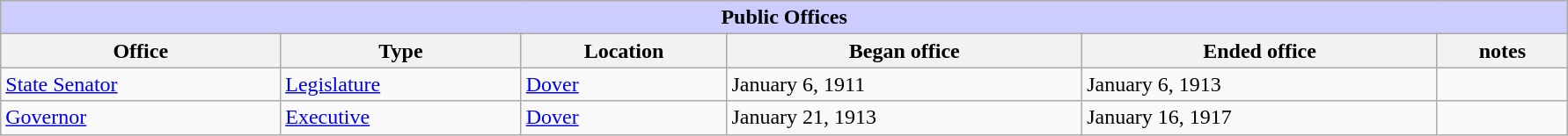<table class=wikitable style="width: 94%" style="text-align: center;" align="center">
<tr bgcolor=#cccccc>
<th colspan=7 style="background: #ccccff;">Public Offices</th>
</tr>
<tr>
<th><strong>Office</strong></th>
<th><strong>Type</strong></th>
<th><strong>Location</strong></th>
<th><strong>Began office</strong></th>
<th><strong>Ended office</strong></th>
<th><strong>notes</strong></th>
</tr>
<tr>
<td><a href='#'>State Senator</a></td>
<td><a href='#'>Legislature</a></td>
<td><a href='#'>Dover</a></td>
<td>January 6, 1911</td>
<td>January 6, 1913</td>
<td></td>
</tr>
<tr>
<td><a href='#'>Governor</a></td>
<td><a href='#'>Executive</a></td>
<td><a href='#'>Dover</a></td>
<td>January 21, 1913</td>
<td>January 16, 1917</td>
<td></td>
</tr>
</table>
